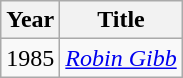<table class="wikitable">
<tr>
<th>Year</th>
<th>Title</th>
</tr>
<tr>
<td>1985</td>
<td><em><a href='#'>Robin Gibb</a></em></td>
</tr>
</table>
